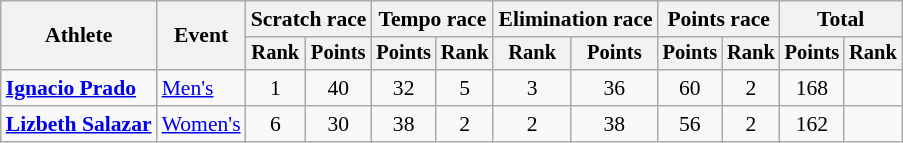<table class=wikitable style="font-size:90%;">
<tr>
<th rowspan=2>Athlete</th>
<th rowspan=2>Event</th>
<th colspan=2>Scratch race</th>
<th colspan=2>Tempo race</th>
<th colspan=2>Elimination race</th>
<th colspan=2>Points race</th>
<th colspan=2>Total</th>
</tr>
<tr style="font-size:95%">
<th>Rank</th>
<th>Points</th>
<th>Points</th>
<th>Rank</th>
<th>Rank</th>
<th>Points</th>
<th>Points</th>
<th>Rank</th>
<th>Points</th>
<th>Rank</th>
</tr>
<tr align=center>
<td align=left><strong><a href='#'>Ignacio Prado</a></strong></td>
<td align=left><a href='#'>Men's</a></td>
<td>1</td>
<td>40</td>
<td>32</td>
<td>5</td>
<td>3</td>
<td>36</td>
<td>60</td>
<td>2</td>
<td>168</td>
<td></td>
</tr>
<tr align=center>
<td align=left><strong><a href='#'>Lizbeth Salazar</a></strong></td>
<td align=left><a href='#'>Women's</a></td>
<td>6</td>
<td>30</td>
<td>38</td>
<td>2</td>
<td>2</td>
<td>38</td>
<td>56</td>
<td>2</td>
<td>162</td>
<td></td>
</tr>
</table>
